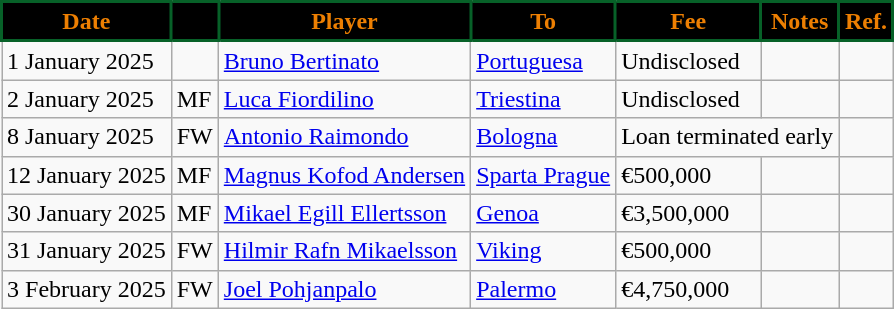<table class="wikitable plainrowheaders">
<tr>
<th style="background:black;color:#ed7f02;border:2px solid #076128">Date</th>
<th style="background:black;color:#ed7f02;border:2px solid #076128"></th>
<th style="background:black;color:#ed7f02;border:2px solid #076128">Player</th>
<th style="background:black;color:#ed7f02;border:2px solid #076128">To</th>
<th style="background:black;color:#ed7f02;border:2px solid #076128">Fee</th>
<th style="background:black;color:#ed7f02;border:2px solid #076128">Notes</th>
<th style="background:black;color:#ed7f02;border:2px solid #076128">Ref.</th>
</tr>
<tr>
<td>1 January 2025</td>
<td></td>
<td> <a href='#'>Bruno Bertinato</a></td>
<td> <a href='#'>Portuguesa</a></td>
<td>Undisclosed</td>
<td></td>
<td></td>
</tr>
<tr>
<td>2 January 2025</td>
<td>MF</td>
<td> <a href='#'>Luca Fiordilino</a></td>
<td> <a href='#'>Triestina</a></td>
<td>Undisclosed</td>
<td></td>
<td></td>
</tr>
<tr>
<td>8 January 2025</td>
<td>FW</td>
<td> <a href='#'>Antonio Raimondo</a></td>
<td> <a href='#'>Bologna</a></td>
<td colspan="2">Loan terminated early</td>
<td></td>
</tr>
<tr>
<td>12 January 2025</td>
<td>MF</td>
<td> <a href='#'>Magnus Kofod Andersen</a></td>
<td> <a href='#'>Sparta Prague</a></td>
<td>€500,000</td>
<td></td>
<td></td>
</tr>
<tr>
<td>30 January 2025</td>
<td>MF</td>
<td> <a href='#'>Mikael Egill Ellertsson</a></td>
<td> <a href='#'>Genoa</a></td>
<td>€3,500,000</td>
<td></td>
<td></td>
</tr>
<tr>
<td>31 January 2025</td>
<td>FW</td>
<td> <a href='#'>Hilmir Rafn Mikaelsson</a></td>
<td> <a href='#'>Viking</a></td>
<td>€500,000</td>
<td></td>
<td></td>
</tr>
<tr>
<td>3 February 2025</td>
<td>FW</td>
<td> <a href='#'>Joel Pohjanpalo</a></td>
<td> <a href='#'>Palermo</a></td>
<td>€4,750,000</td>
<td></td>
<td></td>
</tr>
</table>
